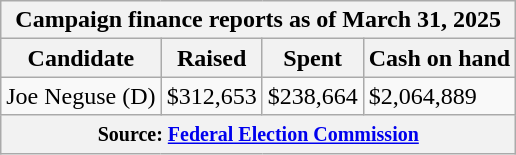<table class="wikitable sortable">
<tr>
<th colspan=4>Campaign finance reports as of March 31, 2025</th>
</tr>
<tr style="text-align:center;">
<th>Candidate</th>
<th>Raised</th>
<th>Spent</th>
<th>Cash on hand</th>
</tr>
<tr>
<td>Joe Neguse (D)</td>
<td>$312,653</td>
<td>$238,664</td>
<td>$2,064,889</td>
</tr>
<tr>
<th colspan="4"><small>Source: <a href='#'>Federal Election Commission</a></small></th>
</tr>
</table>
